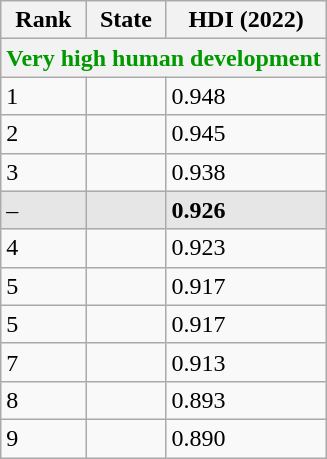<table class="wikitable sortable">
<tr>
<th>Rank</th>
<th>State</th>
<th>HDI (2022)</th>
</tr>
<tr>
<th colspan="3" style="color:#090;">Very high human development</th>
</tr>
<tr>
<td>1</td>
<td></td>
<td>0.948</td>
</tr>
<tr>
<td>2</td>
<td></td>
<td>0.945</td>
</tr>
<tr>
<td>3</td>
<td></td>
<td>0.938</td>
</tr>
<tr style="background:#e6e6e6">
<td>–</td>
<td><strong></strong></td>
<td><strong>0.926</strong></td>
</tr>
<tr>
<td>4</td>
<td></td>
<td>0.923</td>
</tr>
<tr>
<td>5</td>
<td></td>
<td>0.917</td>
</tr>
<tr>
<td>5</td>
<td></td>
<td>0.917</td>
</tr>
<tr>
<td>7</td>
<td></td>
<td>0.913</td>
</tr>
<tr>
<td>8</td>
<td></td>
<td>0.893</td>
</tr>
<tr>
<td>9</td>
<td></td>
<td>0.890</td>
</tr>
</table>
